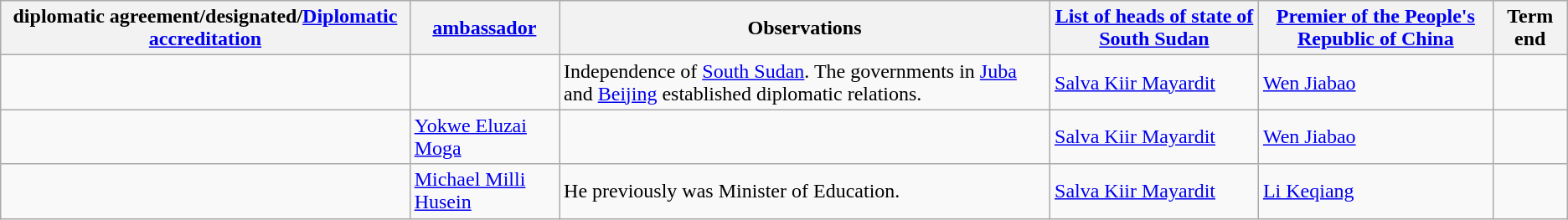<table class="wikitable sortable">
<tr>
<th>diplomatic agreement/designated/<a href='#'>Diplomatic accreditation</a></th>
<th><a href='#'>ambassador</a></th>
<th>Observations</th>
<th><a href='#'>List of heads of state of South Sudan</a></th>
<th><a href='#'>Premier of the People's Republic of China</a></th>
<th>Term end</th>
</tr>
<tr>
<td></td>
<td></td>
<td>Independence of <a href='#'>South Sudan</a>. The governments in <a href='#'>Juba</a> and <a href='#'>Beijing</a> established diplomatic relations.</td>
<td><a href='#'>Salva Kiir Mayardit</a></td>
<td><a href='#'>Wen Jiabao</a></td>
<td></td>
</tr>
<tr>
<td></td>
<td><a href='#'>Yokwe Eluzai Moga</a></td>
<td></td>
<td><a href='#'>Salva Kiir Mayardit</a></td>
<td><a href='#'>Wen Jiabao</a></td>
<td></td>
</tr>
<tr>
<td></td>
<td><a href='#'>Michael Milli Husein</a></td>
<td>He previously was Minister of Education.</td>
<td><a href='#'>Salva Kiir Mayardit</a></td>
<td><a href='#'>Li Keqiang</a></td>
<td></td>
</tr>
</table>
